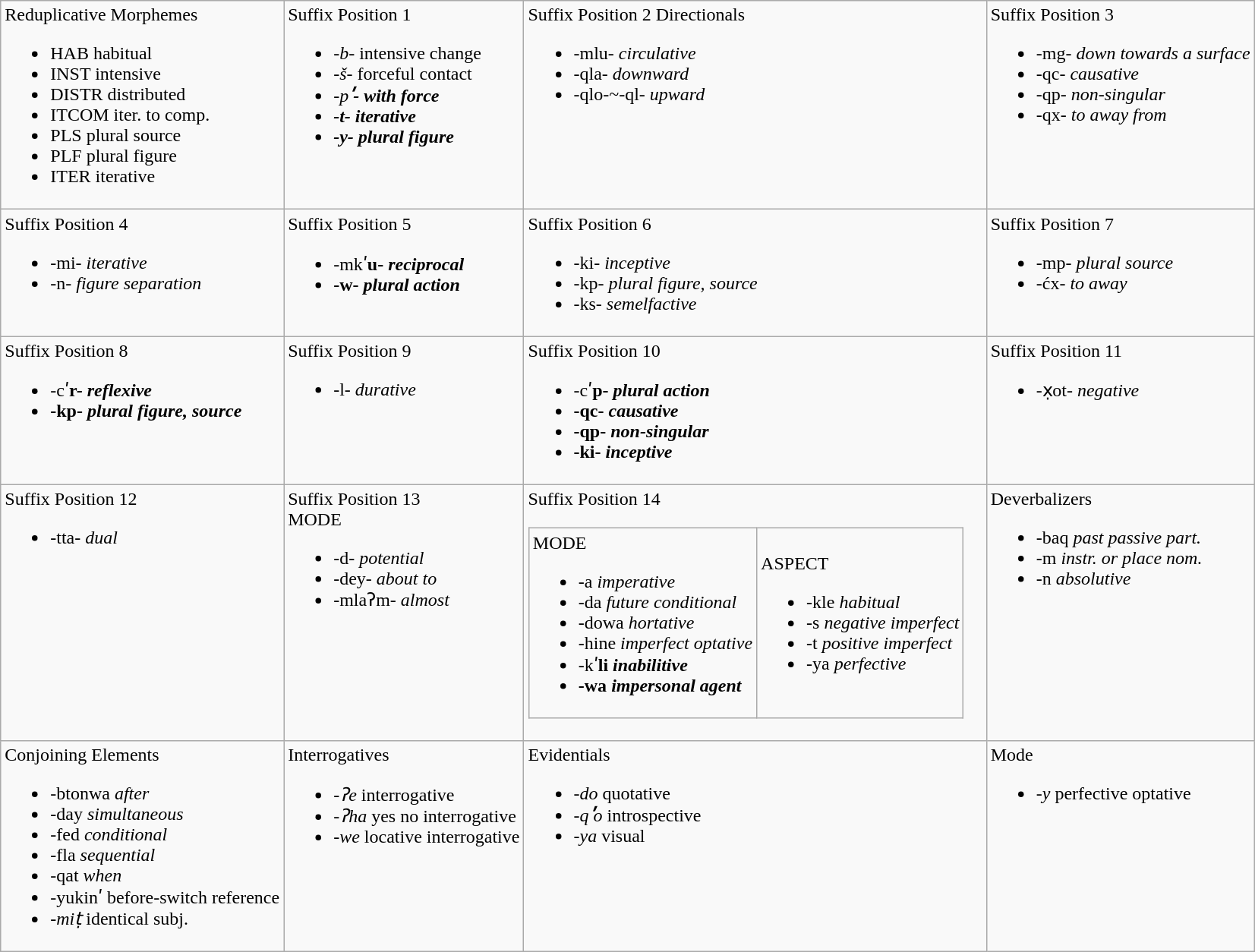<table class="wikitable">
<tr valign="top">
<td>Reduplicative Morphemes<br><ul><li>HAB habitual</li><li>INST intensive</li><li>DISTR distributed</li><li>ITCOM iter. to comp.</li><li>PLS plural source</li><li>PLF plural figure</li><li>ITER iterative</li></ul></td>
<td>Suffix Position 1<br><ul><li><em>-b-</em> intensive change</li><li><em>-š-</em> forceful contact</li><li><em>-p<strong>ʹ-<strong><em> with force</li><li></em>-t-<em> iterative</li><li></em>-y-<em> plural figure</li></ul></td>
<td>Suffix Position 2 Directionals<br><ul><li></em>-mlu-<em> circulative</li><li></em>-qla-<em> downward</li><li></em>-qlo-~-ql-<em> upward</li></ul></td>
<td>Suffix Position 3<br><ul><li></em>-mg-<em> down towards a surface</li><li></em>-qc-<em> causative</li><li></em>-qp-<em> non-singular</li><li></em>-qx-<em> to away from</li></ul></td>
</tr>
<tr valign="top">
<td>Suffix Position 4<br><ul><li></em>-mi-<em> iterative</li><li></em>-n-<em> figure separation</li></ul></td>
<td>Suffix Position 5<br><ul><li></em>-mk</strong>ʹ<strong>u-<em> reciprocal</li><li></em>-w-<em> plural action</li></ul></td>
<td>Suffix Position 6<br><ul><li></em>-ki-<em> inceptive</li><li></em>-kp-<em> plural figure, source</li><li></em>-ks-<em> semelfactive</li></ul></td>
<td>Suffix Position 7<br><ul><li></em>-mp-<em> plural source</li><li></em>-ćx-<em> to away</li></ul></td>
</tr>
<tr valign="top">
<td>Suffix Position 8<br><ul><li></em>-c</strong>ʹ<strong>r-<em> reflexive</li><li></em>-kp-<em> plural figure, source</li></ul></td>
<td>Suffix Position 9<br><ul><li></em>-l-<em> durative</li></ul></td>
<td>Suffix Position 10<br><ul><li></em>-c</strong>ʹ<strong>p-<em> plural action</li><li></em>-qc-<em> causative</li><li></em>-qp-<em> non-singular</li><li></em>-ki-<em> inceptive</li></ul></td>
<td>Suffix Position 11<br><ul><li></em>-x̣ot-<em> negative</li></ul></td>
</tr>
<tr valign="top">
<td>Suffix Position 12<br><ul><li></em>-tta-<em> dual</li></ul></td>
<td>Suffix Position 13<br>MODE<ul><li></em>-d-<em> potential</li><li></em>-dey-<em> about to</li><li></em>-mlaʔm-<em> almost</li></ul></td>
<td>Suffix Position 14<br><table class="wikitable">
<tr>
<td>MODE<br><ul><li></em>-a<em> imperative</li><li></em>-da<em> future conditional</li><li></em>-dowa<em> hortative</li><li></em>-hine<em> imperfect optative</li><li></em>-k</strong>ʹ<strong>li<em> inabilitive</li><li></em>-wa<em> impersonal agent</li></ul></td>
<td>ASPECT<br><ul><li></em>-kle<em> habitual</li><li></em>-s<em> negative imperfect</li><li></em>-t<em> positive imperfect</li><li></em>-ya<em> perfective</li></ul></td>
</tr>
</table>
</td>
<td>Deverbalizers<br><ul><li></em>-baq<em> past passive part.</li><li></em>-m<em> instr. or place nom.</li><li></em>-n<em> absolutive</li></ul></td>
</tr>
<tr valign="top">
<td>Conjoining Elements<br><ul><li></em>-btonwa<em> after</li><li></em>-day<em> simultaneous</li><li></em>-fed<em> conditional</li><li></em>-fla<em> sequential</li><li></em>-qat<em> when</li><li></em>-yukin</strong>ʹ</em></strong> before-switch reference</li><li><em>-miṭ</em> identical subj.</li></ul></td>
<td>Interrogatives<br><ul><li><em>-ʔe</em> interrogative</li><li><em>-ʔha</em> yes no interrogative</li><li><em>-we</em> locative interrogative</li></ul></td>
<td>Evidentials<br><ul><li><em>-do</em> quotative</li><li><em>-q<strong>ʹ</strong>o</em> introspective</li><li><em>-ya</em> visual</li></ul></td>
<td>Mode<br><ul><li><em>-y</em> perfective optative</li></ul></td>
</tr>
</table>
